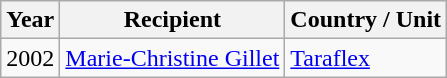<table class="wikitable">
<tr>
<th>Year</th>
<th>Recipient</th>
<th>Country / Unit</th>
</tr>
<tr>
<td>2002</td>
<td><a href='#'>Marie-Christine Gillet</a></td>
<td><a href='#'>Taraflex</a></td>
</tr>
</table>
